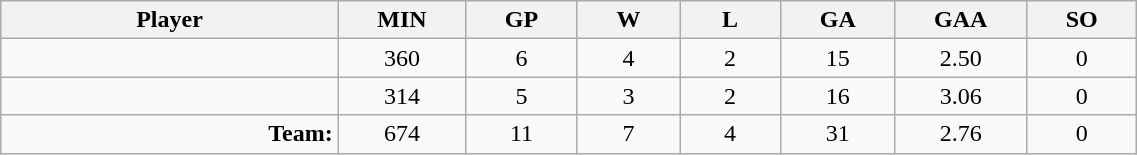<table class="wikitable sortable" width="60%">
<tr>
<th bgcolor="#DDDDFF" width="10%">Player</th>
<th width="3%" bgcolor="#DDDDFF" title="Minutes played">MIN</th>
<th width="3%" bgcolor="#DDDDFF" title="Games played in">GP</th>
<th width="3%" bgcolor="#DDDDFF" title="Wins">W</th>
<th width="3%" bgcolor="#DDDDFF"title="Losses">L</th>
<th width="3%" bgcolor="#DDDDFF" title="Goals against">GA</th>
<th width="3%" bgcolor="#DDDDFF" title="Goals against average">GAA</th>
<th width="3%" bgcolor="#DDDDFF" title="Shut-outs">SO</th>
</tr>
<tr align="center">
<td align="right"></td>
<td>360</td>
<td>6</td>
<td>4</td>
<td>2</td>
<td>15</td>
<td>2.50</td>
<td>0</td>
</tr>
<tr align="center">
<td align="right"></td>
<td>314</td>
<td>5</td>
<td>3</td>
<td>2</td>
<td>16</td>
<td>3.06</td>
<td>0</td>
</tr>
<tr align="center">
<td align="right"><strong>Team:</strong></td>
<td>674</td>
<td>11</td>
<td>7</td>
<td>4</td>
<td>31</td>
<td>2.76</td>
<td>0</td>
</tr>
</table>
